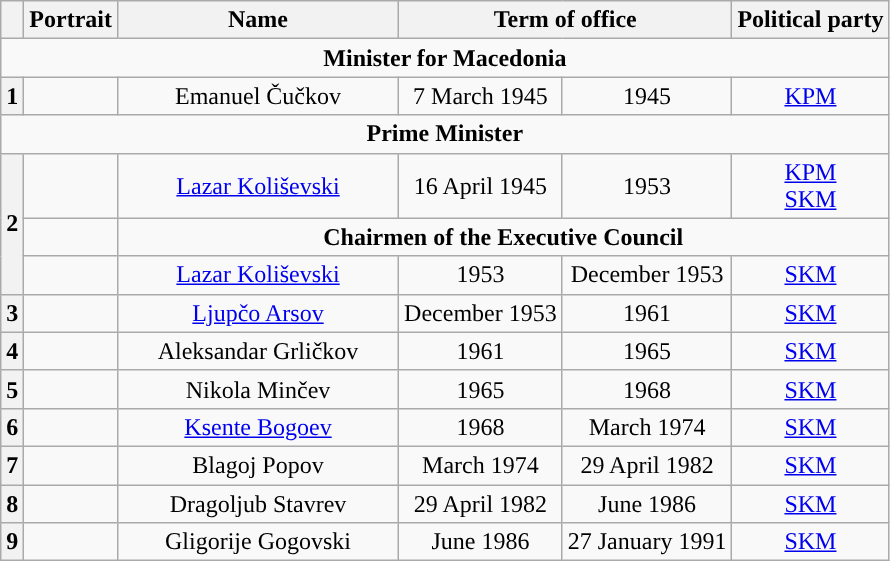<table class="wikitable" style="text-align:center">
<tr>
<th></th>
<th>Portrait</th>
<th width="180">Name<br></th>
<th colspan=2>Term of office</th>
<th>Political party</th>
</tr>
<tr>
<td colspan="6"><strong>Minister for Macedonia</strong><br></td>
</tr>
<tr>
<th style="background:">1</th>
<td></td>
<td>Emanuel Čučkov<br></td>
<td>7 March 1945</td>
<td>1945</td>
<td><a href='#'>KPM</a></td>
</tr>
<tr>
<td colspan="6"><strong>Prime Minister</strong><br></td>
</tr>
<tr>
<th rowspan=3 style="background:">2</th>
<td></td>
<td><a href='#'>Lazar Koliševski</a><br></td>
<td>16 April 1945</td>
<td>1953</td>
<td><a href='#'>KPM<br> SKM</a></td>
</tr>
<tr>
<td></td>
<td colspan="4"><strong>Chairmen of the Executive Council</strong><br></td>
</tr>
<tr>
<td></td>
<td><a href='#'>Lazar Koliševski</a><br></td>
<td>1953</td>
<td>December 1953</td>
<td><a href='#'>SKM</a></td>
</tr>
<tr>
<th style="background:">3</th>
<td></td>
<td><a href='#'>Ljupčo Arsov</a><br></td>
<td>December 1953</td>
<td>1961</td>
<td><a href='#'>SKM</a></td>
</tr>
<tr>
<th style="background:">4</th>
<td></td>
<td>Aleksandar Grličkov<br></td>
<td>1961</td>
<td>1965</td>
<td><a href='#'>SKM</a></td>
</tr>
<tr>
<th style="background:">5</th>
<td></td>
<td>Nikola Minčev<br></td>
<td>1965</td>
<td>1968</td>
<td><a href='#'>SKM</a></td>
</tr>
<tr>
<th style="background:">6</th>
<td></td>
<td><a href='#'>Ksente Bogoev</a><br></td>
<td>1968</td>
<td>March 1974</td>
<td><a href='#'>SKM</a></td>
</tr>
<tr>
<th style="background:">7</th>
<td></td>
<td>Blagoj Popov<br></td>
<td>March 1974</td>
<td>29 April 1982</td>
<td><a href='#'>SKM</a></td>
</tr>
<tr>
<th style="background:">8</th>
<td></td>
<td>Dragoljub Stavrev<br></td>
<td>29 April 1982</td>
<td>June 1986</td>
<td><a href='#'>SKM</a></td>
</tr>
<tr>
<th style="background:">9</th>
<td></td>
<td>Gligorije Gogovski<br></td>
<td>June 1986</td>
<td>27 January 1991</td>
<td><a href='#'>SKM</a></td>
</tr>
</table>
